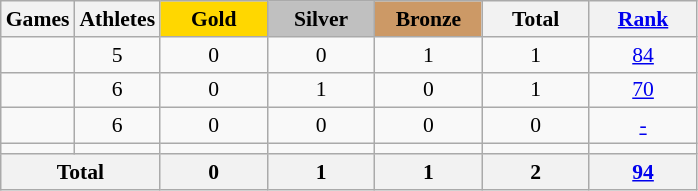<table class="wikitable sortable" style="text-align:center; font-size:90%;">
<tr>
<th>Games</th>
<th>Athletes</th>
<th style="background:gold; width:4.5em; font-weight:bold;">Gold</th>
<th style="background:silver; width:4.5em; font-weight:bold;">Silver</th>
<th style="background:#cc9966; width:4.5em; font-weight:bold;">Bronze</th>
<th style="width:4.5em; font-weight:bold;">Total</th>
<th style="width:4.5em; font-weight:bold;"><a href='#'>Rank</a></th>
</tr>
<tr>
<td align=left></td>
<td>5</td>
<td>0</td>
<td>0</td>
<td>1</td>
<td>1</td>
<td><a href='#'>84</a></td>
</tr>
<tr>
<td align=left></td>
<td>6</td>
<td>0</td>
<td>1</td>
<td>0</td>
<td>1</td>
<td><a href='#'>70</a></td>
</tr>
<tr>
<td align=left></td>
<td>6</td>
<td>0</td>
<td>0</td>
<td>0</td>
<td>0</td>
<td><a href='#'>-</a></td>
</tr>
<tr>
<td align=left><em></em></td>
<td></td>
<td></td>
<td></td>
<td></td>
<td></td>
<td></td>
</tr>
<tr>
<th colspan=2>Total</th>
<th>0</th>
<th>1</th>
<th>1</th>
<th>2</th>
<th><a href='#'>94</a></th>
</tr>
</table>
